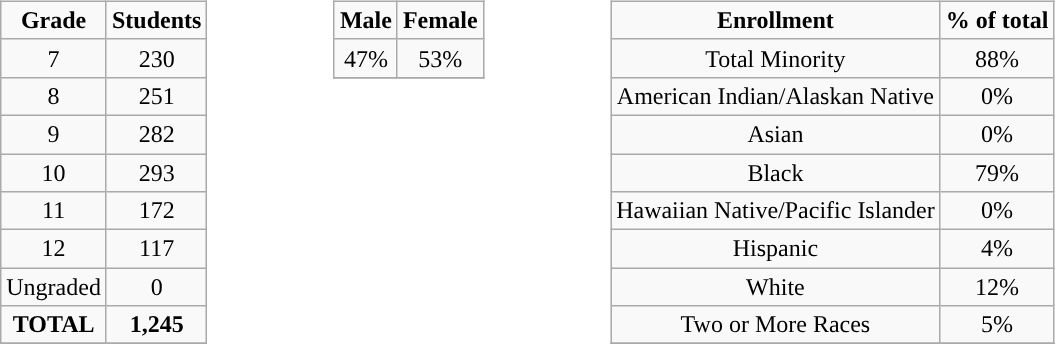<table>
<tr>
<td width="27"> </td>
<td valign="top"><br><table class="wikitable">
<tr>
<td align = "center"><strong>Grade</strong></td>
<td align = "center"><strong>Students</strong></td>
</tr>
<tr>
<td align = "center">7</td>
<td align = "center">230</td>
</tr>
<tr>
<td align = "center">8</td>
<td align = "center">251</td>
</tr>
<tr>
<td align = "center">9</td>
<td align = "center">282</td>
</tr>
<tr>
<td align = "center">10</td>
<td align = "center">293</td>
</tr>
<tr>
<td align = "center">11</td>
<td align = "center">172</td>
</tr>
<tr>
<td align = "center">12</td>
<td align = "center">117</td>
</tr>
<tr>
<td align = "center">Ungraded</td>
<td align = "center">0</td>
</tr>
<tr>
<td align = "center"><strong>TOTAL</strong></td>
<td align = "center"><strong>1,245</strong></td>
</tr>
<tr>
</tr>
</table>
</td>
<td width="60"> </td>
<td valign="top"><br><table class="wikitable">
<tr>
<td align = "center"><strong>Male </strong></td>
<td align = "center"><strong>Female</strong></td>
</tr>
<tr>
<td align = "center">47%</td>
<td align = "center">53%</td>
</tr>
<tr>
</tr>
</table>
</td>
<td width="60"> </td>
<td valign="top"><br><table class="wikitable">
<tr>
<td align = "center"><strong>Enrollment</strong></td>
<td align="center”"><strong>% of total</strong></td>
</tr>
<tr>
<td align = "center">Total Minority</td>
<td align = "center">88%</td>
</tr>
<tr>
<td align = "center">American Indian/Alaskan Native</td>
<td align = "center">0%</td>
</tr>
<tr>
<td align = "center">Asian</td>
<td align = "center">0%</td>
</tr>
<tr>
<td align = "center">Black</td>
<td align = "center">79%</td>
</tr>
<tr>
<td align = "center">Hawaiian Native/Pacific Islander</td>
<td align = "center">0%</td>
</tr>
<tr>
<td align = "center">Hispanic</td>
<td align = "center">4%</td>
</tr>
<tr>
<td align = "center">White</td>
<td align = "center">12%</td>
</tr>
<tr>
<td align = "center">Two or More Races</td>
<td align = "center">5%</td>
</tr>
<tr>
</tr>
</table>
</td>
</tr>
</table>
